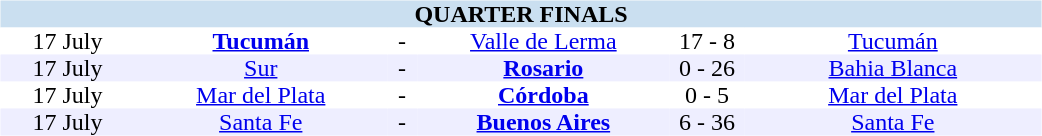<table table width=700>
<tr>
<td width=700 valign="top"><br><table border=0 cellspacing=0 cellpadding=0 style="font-size: 100%; border-collapse: collapse;" width=100%>
<tr bgcolor="#CADFF0">
<td style="font-size:100%"; align="center" colspan="6"><strong>QUARTER FINALS</strong></td>
</tr>
<tr align=center bgcolor=#FFFFFF>
<td width=90>17 July</td>
<td width=170><strong><a href='#'>Tucumán</a></strong></td>
<td width=20>-</td>
<td width=170><a href='#'>Valle de Lerma</a></td>
<td width=50>17 - 8</td>
<td width=200><a href='#'>Tucumán</a></td>
</tr>
<tr align=center bgcolor=#EEEEFF>
<td width=90>17 July</td>
<td width=170><a href='#'>Sur</a></td>
<td width=20>-</td>
<td width=170><strong><a href='#'>Rosario</a></strong></td>
<td width=50>0 - 26</td>
<td width=200><a href='#'>Bahia Blanca</a></td>
</tr>
<tr align=center bgcolor=#FFFFFF>
<td width=90>17 July</td>
<td width=170><a href='#'>Mar del Plata</a></td>
<td width=20>-</td>
<td width=170><strong><a href='#'>Córdoba</a></strong></td>
<td width=50>0 - 5</td>
<td width=200><a href='#'>Mar del Plata</a></td>
</tr>
<tr align=center bgcolor=#EEEEFF>
<td width=90>17 July</td>
<td width=170><a href='#'>Santa Fe</a></td>
<td width=20>-</td>
<td width=170><strong><a href='#'>Buenos Aires</a></strong></td>
<td width=50>6 - 36</td>
<td width=200><a href='#'>Santa Fe</a></td>
</tr>
</table>
</td>
</tr>
</table>
